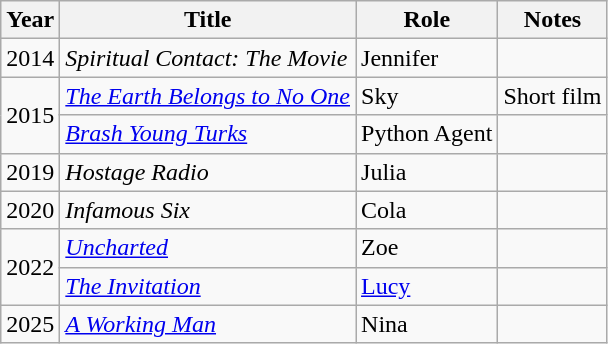<table class="wikitable sortable">
<tr>
<th>Year</th>
<th>Title</th>
<th>Role</th>
<th class="unsortable">Notes</th>
</tr>
<tr>
<td>2014</td>
<td><em>Spiritual Contact: The Movie</em></td>
<td>Jennifer</td>
<td></td>
</tr>
<tr>
<td rowspan="2">2015</td>
<td><em><a href='#'>The Earth Belongs to No One</a></em></td>
<td>Sky</td>
<td>Short film</td>
</tr>
<tr>
<td><em><a href='#'>Brash Young Turks</a></em></td>
<td>Python Agent</td>
<td></td>
</tr>
<tr>
<td>2019</td>
<td><em>Hostage Radio</em></td>
<td>Julia</td>
<td></td>
</tr>
<tr>
<td>2020</td>
<td><em>Infamous Six</em></td>
<td>Cola</td>
<td></td>
</tr>
<tr>
<td rowspan="2">2022</td>
<td><em><a href='#'>Uncharted</a></em></td>
<td>Zoe</td>
<td></td>
</tr>
<tr>
<td><em><a href='#'>The Invitation</a></em></td>
<td><a href='#'>Lucy</a></td>
<td></td>
</tr>
<tr>
<td>2025</td>
<td><em><a href='#'>A Working Man</a></em></td>
<td>Nina</td>
<td></td>
</tr>
</table>
